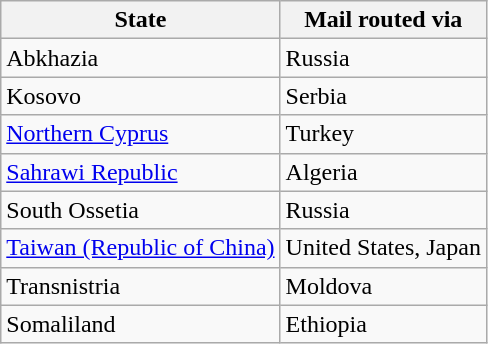<table class="wikitable sortable">
<tr>
<th>State</th>
<th>Mail routed via</th>
</tr>
<tr>
<td>Abkhazia</td>
<td>Russia</td>
</tr>
<tr>
<td>Kosovo</td>
<td>Serbia</td>
</tr>
<tr>
<td><a href='#'>Northern Cyprus</a></td>
<td>Turkey</td>
</tr>
<tr>
<td><a href='#'>Sahrawi Republic</a></td>
<td>Algeria</td>
</tr>
<tr>
<td>South Ossetia</td>
<td>Russia</td>
</tr>
<tr>
<td><a href='#'>Taiwan (Republic of China)</a></td>
<td>United States, Japan</td>
</tr>
<tr>
<td>Transnistria</td>
<td>Moldova</td>
</tr>
<tr>
<td>Somaliland</td>
<td>Ethiopia</td>
</tr>
</table>
